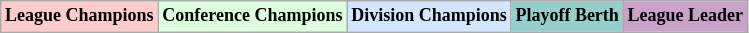<table class="wikitable"  style="text-align:center; font-size:75%;">
<tr>
<td style="background:#fcc;"><strong>League Champions</strong></td>
<td style="background:#dfd;"><strong>Conference Champions</strong></td>
<td style="background:#d0e7ff;"><strong>Division Champions</strong></td>
<td style="background:#96cdcd;"><strong>Playoff Berth</strong></td>
<td style="background:#c8a2c8;"><strong>League Leader</strong></td>
</tr>
</table>
